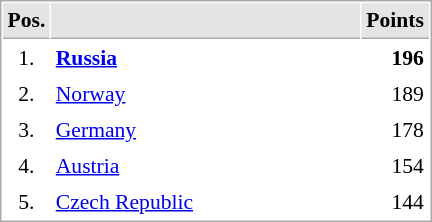<table cellspacing="1" cellpadding="3" style="border:1px solid #AAAAAA;font-size:90%">
<tr bgcolor="#E4E4E4">
<th style="border-bottom:1px solid #AAAAAA" width=10>Pos.</th>
<th style="border-bottom:1px solid #AAAAAA" width=200></th>
<th style="border-bottom:1px solid #AAAAAA" width=20>Points</th>
</tr>
<tr>
<td align="center">1.</td>
<td> <strong><a href='#'>Russia</a></strong></td>
<td align="right"><strong>196</strong></td>
</tr>
<tr>
<td align="center">2.</td>
<td> <a href='#'>Norway</a></td>
<td align="right">189</td>
</tr>
<tr>
<td align="center">3.</td>
<td> <a href='#'>Germany</a></td>
<td align="right">178</td>
</tr>
<tr>
<td align="center">4.</td>
<td> <a href='#'>Austria</a></td>
<td align="right">154</td>
</tr>
<tr>
<td align="center">5.</td>
<td> <a href='#'>Czech Republic</a></td>
<td align="right">144</td>
</tr>
</table>
